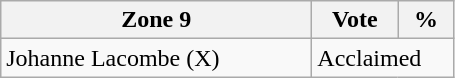<table class="wikitable">
<tr>
<th bgcolor="#DDDDFF" width="200px">Zone 9</th>
<th bgcolor="#DDDDFF" width="50px">Vote</th>
<th bgcolor="#DDDDFF" width="30px">%</th>
</tr>
<tr>
<td>Johanne Lacombe (X)</td>
<td colspan="2">Acclaimed</td>
</tr>
</table>
